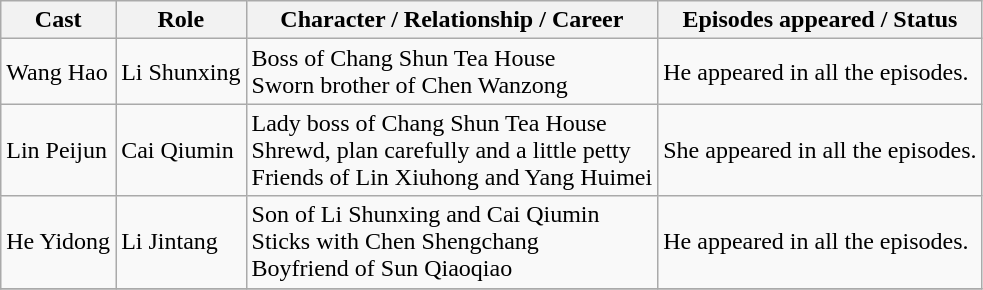<table class="wikitable">
<tr>
<th>Cast</th>
<th>Role</th>
<th>Character / Relationship / Career</th>
<th>Episodes appeared / Status</th>
</tr>
<tr>
<td>Wang Hao</td>
<td>Li Shunxing</td>
<td>Boss of Chang Shun Tea House<br>Sworn brother of Chen Wanzong</td>
<td>He appeared in all the episodes.</td>
</tr>
<tr>
<td>Lin Peijun</td>
<td>Cai Qiumin</td>
<td>Lady boss of Chang Shun Tea House<br>Shrewd, plan carefully and a little petty<br>Friends of Lin Xiuhong and Yang Huimei</td>
<td>She appeared in all the episodes.</td>
</tr>
<tr>
<td>He Yidong</td>
<td>Li Jintang</td>
<td>Son of Li Shunxing and Cai Qiumin<br>Sticks with Chen Shengchang<br>Boyfriend of Sun Qiaoqiao</td>
<td>He appeared in all the episodes.</td>
</tr>
<tr>
</tr>
</table>
